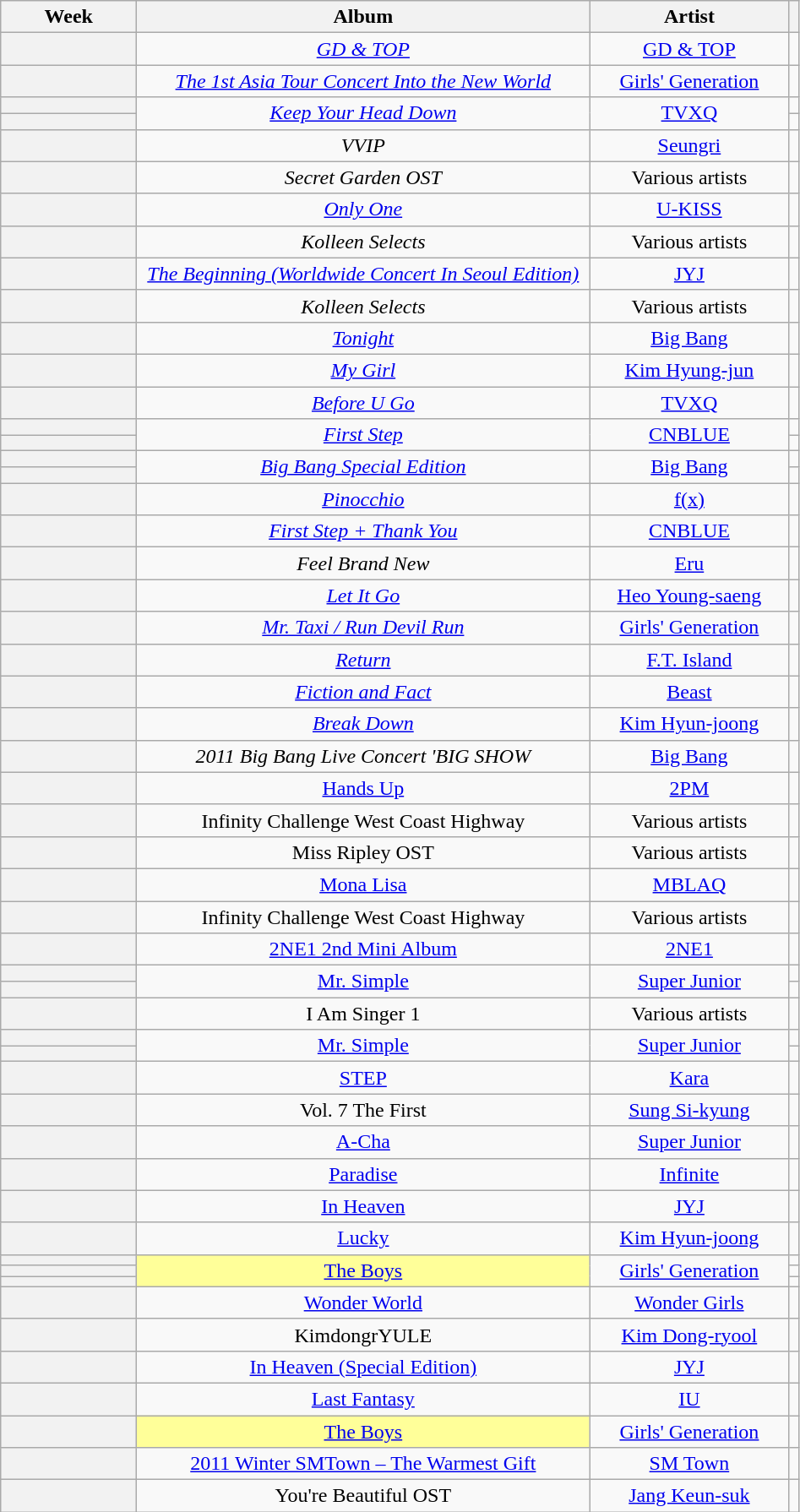<table class="wikitable plainrowheaders sortable" style="text-align:center">
<tr>
<th scope="col" width="100">Week</th>
<th scope="col" width="350">Album</th>
<th scope="col" width="150">Artist</th>
<th scope="col" class="unsortable"></th>
</tr>
<tr>
<th scope="row"></th>
<td><em><a href='#'>GD & TOP</a></em></td>
<td><a href='#'>GD & TOP</a></td>
<td></td>
</tr>
<tr>
<th scope="row"></th>
<td><em><a href='#'>The 1st Asia Tour Concert Into the New World</a></em></td>
<td><a href='#'>Girls' Generation</a></td>
<td></td>
</tr>
<tr>
<th scope="row"></th>
<td rowspan="2"><em><a href='#'>Keep Your Head Down</a></em></td>
<td rowspan="2"><a href='#'>TVXQ</a></td>
<td></td>
</tr>
<tr>
<th scope="row"></th>
<td></td>
</tr>
<tr>
<th scope="row"></th>
<td><em>VVIP</em></td>
<td><a href='#'>Seungri</a></td>
<td></td>
</tr>
<tr>
<th scope="row"></th>
<td><em>Secret Garden OST</em></td>
<td>Various artists</td>
<td></td>
</tr>
<tr>
<th scope="row"></th>
<td><em><a href='#'>Only One</a></em></td>
<td><a href='#'>U-KISS</a></td>
<td></td>
</tr>
<tr>
<th scope="row"></th>
<td><em>Kolleen Selects</em></td>
<td>Various artists</td>
<td></td>
</tr>
<tr>
<th scope="row"></th>
<td><em><a href='#'>The Beginning (Worldwide Concert In Seoul Edition)</a> </em></td>
<td><a href='#'>JYJ</a></td>
<td></td>
</tr>
<tr>
<th scope="row"></th>
<td><em>Kolleen Selects</em></td>
<td>Various artists</td>
<td></td>
</tr>
<tr>
<th scope="row"></th>
<td><em><a href='#'>Tonight</a></em></td>
<td><a href='#'>Big Bang</a></td>
<td></td>
</tr>
<tr>
<th scope="row"></th>
<td><em><a href='#'>My Girl</a></em></td>
<td><a href='#'>Kim Hyung-jun</a></td>
<td></td>
</tr>
<tr>
<th scope="row"></th>
<td><em><a href='#'>Before U Go</a></em></td>
<td><a href='#'>TVXQ</a></td>
<td></td>
</tr>
<tr>
<th scope="row"></th>
<td rowspan="2"><em><a href='#'>First Step</a></em></td>
<td rowspan="2"><a href='#'>CNBLUE</a></td>
<td></td>
</tr>
<tr>
<th scope="row"></th>
<td></td>
</tr>
<tr>
<th scope="row"></th>
<td rowspan="2"><em><a href='#'>Big Bang Special Edition</a></em></td>
<td rowspan="2"><a href='#'>Big Bang</a></td>
<td></td>
</tr>
<tr>
<th scope="row"></th>
<td></td>
</tr>
<tr>
<th scope="row"></th>
<td><em><a href='#'>Pinocchio</a></em></td>
<td><a href='#'>f(x)</a></td>
<td></td>
</tr>
<tr>
<th scope="row"></th>
<td><em><a href='#'>First Step + Thank You</a></em></td>
<td><a href='#'>CNBLUE</a></td>
<td></td>
</tr>
<tr>
<th scope="row"></th>
<td><em>Feel Brand New</em></td>
<td><a href='#'>Eru</a></td>
<td></td>
</tr>
<tr>
<th scope="row"></th>
<td><em><a href='#'>Let It Go</a></em></td>
<td><a href='#'>Heo Young-saeng</a></td>
<td></td>
</tr>
<tr>
<th scope="row"></th>
<td><em><a href='#'>Mr. Taxi / Run Devil Run</a></em></td>
<td><a href='#'>Girls' Generation</a></td>
<td></td>
</tr>
<tr>
<th scope="row"></th>
<td><em><a href='#'>Return</a></em></td>
<td><a href='#'>F.T. Island</a></td>
<td></td>
</tr>
<tr>
<th scope="row"></th>
<td><em><a href='#'>Fiction and Fact</a></em></td>
<td><a href='#'>Beast</a></td>
<td></td>
</tr>
<tr>
<th scope="row"></th>
<td><em><a href='#'>Break Down</a></em></td>
<td><a href='#'>Kim Hyun-joong</a></td>
<td></td>
</tr>
<tr>
<th scope="row"></th>
<td><em>2011 Big Bang Live Concert 'BIG SHOW<strong></td>
<td><a href='#'>Big Bang</a></td>
<td></td>
</tr>
<tr>
<th scope="row"></th>
<td></em><a href='#'>Hands Up</a><em></td>
<td><a href='#'>2PM</a></td>
<td></td>
</tr>
<tr>
<th scope="row"></th>
<td></em>Infinity Challenge West Coast Highway<em></td>
<td>Various artists</td>
<td></td>
</tr>
<tr>
<th scope="row"></th>
<td></em>Miss Ripley OST<em></td>
<td>Various artists</td>
<td></td>
</tr>
<tr>
<th scope="row"></th>
<td></em><a href='#'>Mona Lisa</a><em></td>
<td><a href='#'>MBLAQ</a></td>
<td></td>
</tr>
<tr>
<th scope="row"></th>
<td></em>Infinity Challenge West Coast Highway<em></td>
<td>Various artists</td>
<td></td>
</tr>
<tr>
<th scope="row"></th>
<td></em><a href='#'>2NE1 2nd Mini Album</a><em></td>
<td><a href='#'>2NE1</a></td>
<td></td>
</tr>
<tr>
<th scope="row"></th>
<td rowspan="2"></em><a href='#'>Mr. Simple</a><em></td>
<td rowspan="2"><a href='#'>Super Junior</a></td>
<td></td>
</tr>
<tr>
<th scope="row"></th>
<td></td>
</tr>
<tr>
<th scope="row"></th>
<td></em>I Am Singer 1<em></td>
<td>Various artists</td>
<td></td>
</tr>
<tr>
<th scope="row"></th>
<td rowspan="2"></em><a href='#'>Mr. Simple</a><em></td>
<td rowspan="2"><a href='#'>Super Junior</a></td>
<td></td>
</tr>
<tr>
<th scope="row"></th>
<td></td>
</tr>
<tr>
<th scope="row"></th>
<td></em><a href='#'>STEP</a><em></td>
<td><a href='#'>Kara</a></td>
<td></td>
</tr>
<tr>
<th scope="row"></th>
<td></em>Vol. 7 The First<em></td>
<td><a href='#'>Sung Si-kyung</a></td>
<td></td>
</tr>
<tr>
<th scope="row"></th>
<td></em><a href='#'>A-Cha</a><em></td>
<td><a href='#'>Super Junior</a></td>
<td></td>
</tr>
<tr>
<th scope="row"></th>
<td></em><a href='#'>Paradise</a><em></td>
<td><a href='#'>Infinite</a></td>
<td></td>
</tr>
<tr>
<th scope="row"></th>
<td></em><a href='#'>In Heaven</a><em></td>
<td><a href='#'>JYJ</a></td>
<td></td>
</tr>
<tr>
<th scope="row"></th>
<td></em><a href='#'>Lucky</a><em></td>
<td><a href='#'>Kim Hyun-joong</a></td>
<td></td>
</tr>
<tr>
<th scope="row"></th>
<td rowspan="3" style="background-color:#FFFF99"></em><a href='#'>The Boys</a><em></td>
<td rowspan="3"><a href='#'>Girls' Generation</a></td>
<td></td>
</tr>
<tr>
<th scope="row"></th>
<td></td>
</tr>
<tr>
<th scope="row"></th>
<td></td>
</tr>
<tr>
<th scope="row"></th>
<td></em><a href='#'>Wonder World</a><em></td>
<td><a href='#'>Wonder Girls</a></td>
<td></td>
</tr>
<tr>
<th scope="row"></th>
<td></em>KimdongrYULE<em></td>
<td><a href='#'>Kim Dong-ryool</a></td>
<td></td>
</tr>
<tr>
<th scope="row"></th>
<td></em><a href='#'>In Heaven (Special Edition)</a><em></td>
<td><a href='#'>JYJ</a></td>
<td></td>
</tr>
<tr>
<th scope="row"></th>
<td></em><a href='#'>Last Fantasy</a><em></td>
<td><a href='#'>IU</a></td>
<td></td>
</tr>
<tr>
<th scope="row"></th>
<td style="background-color:#FFFF99"></em><a href='#'>The Boys</a><em> </td>
<td><a href='#'>Girls' Generation</a></td>
<td></td>
</tr>
<tr>
<th scope="row"></th>
<td></em><a href='#'>2011 Winter SMTown – The Warmest Gift</a><em></td>
<td><a href='#'>SM Town</a></td>
<td></td>
</tr>
<tr>
<th scope="row"></th>
<td></em>You're Beautiful OST<em></td>
<td><a href='#'>Jang Keun-suk</a></td>
<td></td>
</tr>
</table>
